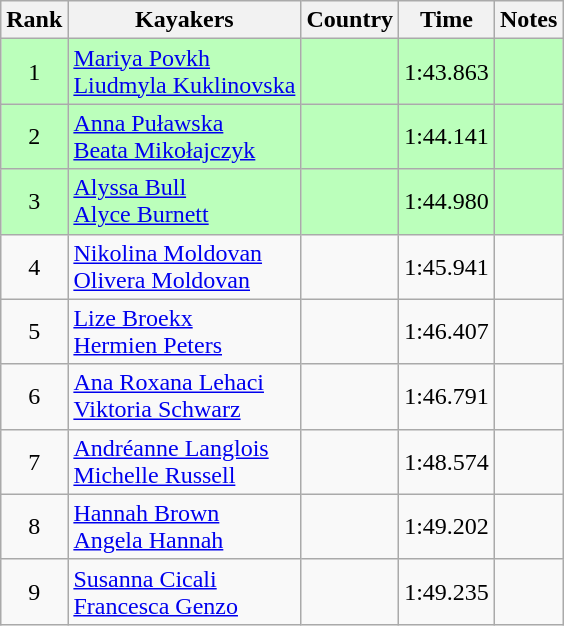<table class="wikitable" style="text-align:center">
<tr>
<th>Rank</th>
<th>Kayakers</th>
<th>Country</th>
<th>Time</th>
<th>Notes</th>
</tr>
<tr bgcolor=bbffbb>
<td>1</td>
<td align="left"><a href='#'>Mariya Povkh</a><br><a href='#'>Liudmyla Kuklinovska</a></td>
<td align="left"></td>
<td>1:43.863</td>
<td></td>
</tr>
<tr bgcolor=bbffbb>
<td>2</td>
<td align="left"><a href='#'>Anna Puławska</a><br><a href='#'>Beata Mikołajczyk</a></td>
<td align="left"></td>
<td>1:44.141</td>
<td></td>
</tr>
<tr bgcolor=bbffbb>
<td>3</td>
<td align="left"><a href='#'>Alyssa Bull</a><br><a href='#'>Alyce Burnett</a></td>
<td align="left"></td>
<td>1:44.980</td>
<td></td>
</tr>
<tr>
<td>4</td>
<td align="left"><a href='#'>Nikolina Moldovan</a><br><a href='#'>Olivera Moldovan</a></td>
<td align="left"></td>
<td>1:45.941</td>
<td></td>
</tr>
<tr>
<td>5</td>
<td align="left"><a href='#'>Lize Broekx</a><br><a href='#'>Hermien Peters</a></td>
<td align="left"></td>
<td>1:46.407</td>
<td></td>
</tr>
<tr>
<td>6</td>
<td align="left"><a href='#'>Ana Roxana Lehaci</a><br><a href='#'>Viktoria Schwarz</a></td>
<td align="left"></td>
<td>1:46.791</td>
<td></td>
</tr>
<tr>
<td>7</td>
<td align="left"><a href='#'>Andréanne Langlois</a><br><a href='#'>Michelle Russell</a></td>
<td align="left"></td>
<td>1:48.574</td>
<td></td>
</tr>
<tr>
<td>8</td>
<td align="left"><a href='#'>Hannah Brown</a><br><a href='#'>Angela Hannah</a></td>
<td align="left"></td>
<td>1:49.202</td>
<td></td>
</tr>
<tr>
<td>9</td>
<td align="left"><a href='#'>Susanna Cicali</a><br><a href='#'>Francesca Genzo</a></td>
<td align="left"></td>
<td>1:49.235</td>
<td></td>
</tr>
</table>
